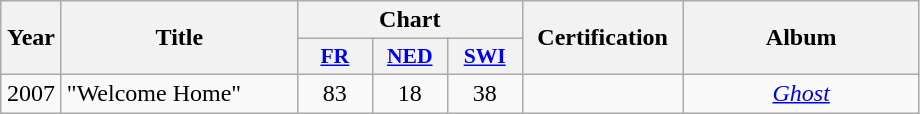<table class="wikitable">
<tr>
<th rowspan="2" style="width:33px;">Year</th>
<th rowspan="2" style="width:150px;">Title</th>
<th colspan="3">Chart</th>
<th rowspan="2" style="width:100px;">Certification</th>
<th rowspan="2" style="width:150px;">Album</th>
</tr>
<tr>
<th style="width:3em;font-size:90%"><a href='#'>FR</a><br></th>
<th style="width:3em;font-size:90%"><a href='#'>NED</a><br></th>
<th style="width:3em;font-size:90%"><a href='#'>SWI</a></th>
</tr>
<tr align=center>
<td>2007</td>
<td align=left>"Welcome Home"</td>
<td>83</td>
<td>18</td>
<td>38</td>
<td></td>
<td><em><a href='#'>Ghost</a></em></td>
</tr>
</table>
